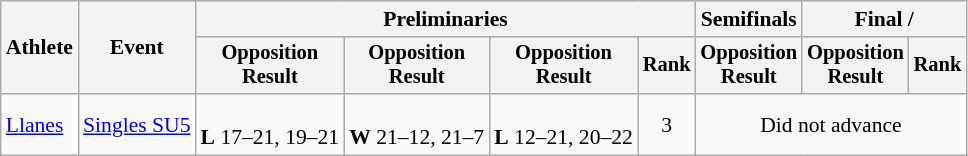<table class=wikitable style="font-size:90%">
<tr>
<th rowspan="2">Athlete</th>
<th rowspan="2">Event</th>
<th colspan="4">Preliminaries</th>
<th>Semifinals</th>
<th colspan="2">Final / </th>
</tr>
<tr style="font-size:95%">
<th>Opposition<br>Result</th>
<th>Opposition<br>Result</th>
<th>Opposition<br>Result</th>
<th>Rank</th>
<th>Opposition<br>Result</th>
<th>Opposition<br>Result</th>
<th>Rank</th>
</tr>
<tr align=center>
<td align=left><a href='#'> Llanes</a></td>
<td align=left><a href='#'>Singles SU5</a></td>
<td><br><strong>L</strong> 17–21, 19–21</td>
<td><br><strong>W</strong> 21–12, 21–7</td>
<td><br><strong>L</strong> 12–21, 20–22</td>
<td>3</td>
<td colspan=3>Did not advance</td>
</tr>
</table>
